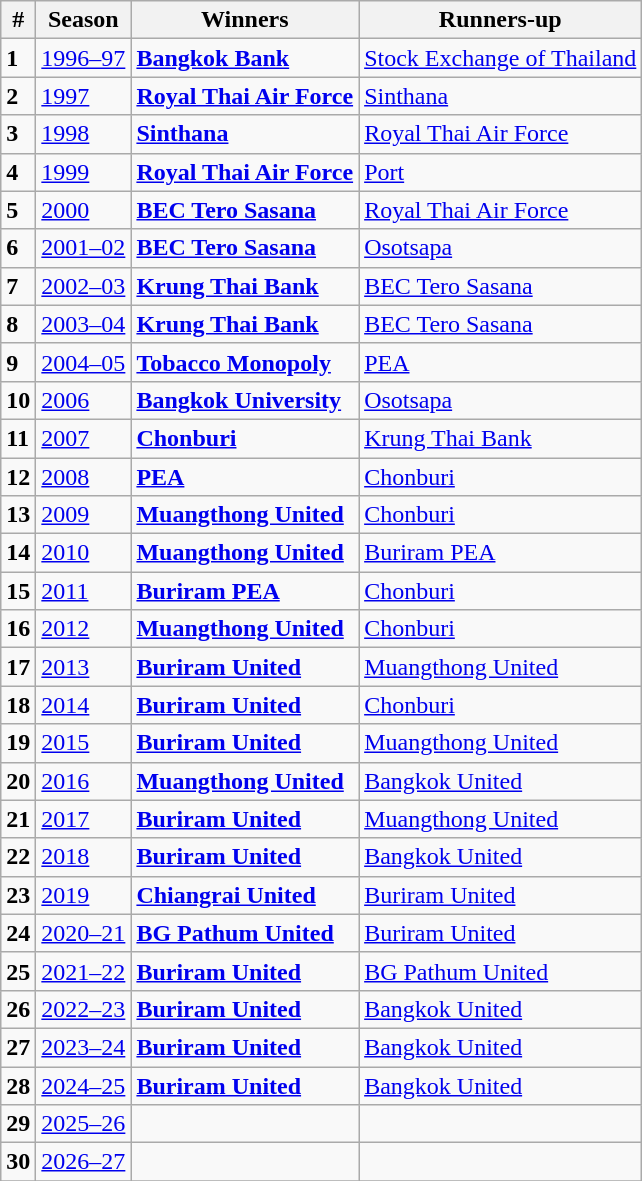<table class="wikitable">
<tr>
<th>#</th>
<th>Season</th>
<th>Winners</th>
<th>Runners-up</th>
</tr>
<tr>
<td><strong>1</strong></td>
<td><a href='#'>1996–97</a></td>
<td><strong><a href='#'>Bangkok Bank</a></strong></td>
<td><a href='#'>Stock Exchange of Thailand</a></td>
</tr>
<tr>
<td><strong>2</strong></td>
<td><a href='#'>1997</a></td>
<td><strong><a href='#'>Royal Thai Air Force</a></strong></td>
<td><a href='#'>Sinthana</a></td>
</tr>
<tr>
<td><strong>3</strong></td>
<td><a href='#'>1998</a></td>
<td><strong><a href='#'>Sinthana</a></strong></td>
<td><a href='#'>Royal Thai Air Force</a></td>
</tr>
<tr>
<td><strong>4</strong></td>
<td><a href='#'>1999</a></td>
<td><strong><a href='#'>Royal Thai Air Force</a></strong></td>
<td><a href='#'>Port</a></td>
</tr>
<tr>
<td><strong>5</strong></td>
<td><a href='#'>2000</a></td>
<td><strong><a href='#'>BEC Tero Sasana</a></strong></td>
<td><a href='#'>Royal Thai Air Force</a></td>
</tr>
<tr>
<td><strong>6</strong></td>
<td><a href='#'>2001–02</a></td>
<td><strong><a href='#'>BEC Tero Sasana</a></strong></td>
<td><a href='#'>Osotsapa</a></td>
</tr>
<tr>
<td><strong>7</strong></td>
<td><a href='#'>2002–03</a></td>
<td><strong><a href='#'>Krung Thai Bank</a></strong></td>
<td><a href='#'>BEC Tero Sasana</a></td>
</tr>
<tr>
<td><strong>8</strong></td>
<td><a href='#'>2003–04</a></td>
<td><strong><a href='#'>Krung Thai Bank</a></strong></td>
<td><a href='#'>BEC Tero Sasana</a></td>
</tr>
<tr>
<td><strong>9</strong></td>
<td><a href='#'>2004–05</a></td>
<td><strong><a href='#'>Tobacco Monopoly</a></strong></td>
<td><a href='#'>PEA</a></td>
</tr>
<tr>
<td><strong>10</strong></td>
<td><a href='#'>2006</a></td>
<td><strong><a href='#'>Bangkok University</a></strong></td>
<td><a href='#'>Osotsapa</a></td>
</tr>
<tr>
<td><strong>11</strong></td>
<td><a href='#'>2007</a></td>
<td><strong><a href='#'>Chonburi</a></strong></td>
<td><a href='#'>Krung Thai Bank</a></td>
</tr>
<tr>
<td><strong>12</strong></td>
<td><a href='#'>2008</a></td>
<td><strong><a href='#'>PEA</a></strong></td>
<td><a href='#'>Chonburi</a></td>
</tr>
<tr>
<td><strong>13</strong></td>
<td><a href='#'>2009</a></td>
<td><strong><a href='#'>Muangthong United</a></strong></td>
<td><a href='#'>Chonburi</a></td>
</tr>
<tr>
<td><strong>14</strong></td>
<td><a href='#'>2010</a></td>
<td><strong><a href='#'>Muangthong United</a></strong></td>
<td><a href='#'>Buriram PEA</a></td>
</tr>
<tr>
<td><strong>15</strong></td>
<td><a href='#'>2011</a></td>
<td><strong><a href='#'>Buriram PEA</a></strong></td>
<td><a href='#'>Chonburi</a></td>
</tr>
<tr>
<td><strong>16</strong></td>
<td><a href='#'>2012</a></td>
<td><strong><a href='#'>Muangthong United</a></strong></td>
<td><a href='#'>Chonburi</a></td>
</tr>
<tr>
<td><strong>17</strong></td>
<td><a href='#'>2013</a></td>
<td><strong><a href='#'>Buriram United</a></strong></td>
<td><a href='#'>Muangthong United</a></td>
</tr>
<tr>
<td><strong>18</strong></td>
<td><a href='#'>2014</a></td>
<td><strong><a href='#'>Buriram United</a></strong></td>
<td><a href='#'>Chonburi</a></td>
</tr>
<tr>
<td><strong>19</strong></td>
<td><a href='#'>2015</a></td>
<td><strong><a href='#'>Buriram United</a></strong></td>
<td><a href='#'>Muangthong United</a></td>
</tr>
<tr>
<td><strong>20</strong></td>
<td><a href='#'>2016</a></td>
<td><strong><a href='#'>Muangthong United</a></strong></td>
<td><a href='#'>Bangkok United</a></td>
</tr>
<tr>
<td><strong>21</strong></td>
<td><a href='#'>2017</a></td>
<td><strong><a href='#'>Buriram United</a></strong></td>
<td><a href='#'>Muangthong United</a></td>
</tr>
<tr>
<td><strong>22</strong></td>
<td><a href='#'>2018</a></td>
<td><strong><a href='#'>Buriram United</a></strong></td>
<td><a href='#'>Bangkok United</a></td>
</tr>
<tr>
<td><strong>23</strong></td>
<td><a href='#'>2019</a></td>
<td><strong><a href='#'>Chiangrai United</a></strong></td>
<td><a href='#'>Buriram United</a></td>
</tr>
<tr>
<td><strong>24</strong></td>
<td><a href='#'>2020–21</a></td>
<td><strong><a href='#'>BG Pathum United</a></strong></td>
<td><a href='#'>Buriram United</a></td>
</tr>
<tr>
<td><strong>25</strong></td>
<td><a href='#'>2021–22</a></td>
<td><strong><a href='#'>Buriram United</a></strong></td>
<td><a href='#'>BG Pathum United</a></td>
</tr>
<tr>
<td><strong>26</strong></td>
<td><a href='#'>2022–23</a></td>
<td><strong><a href='#'>Buriram United</a></strong></td>
<td><a href='#'>Bangkok United</a></td>
</tr>
<tr>
<td><strong>27</strong></td>
<td><a href='#'>2023–24</a></td>
<td><strong><a href='#'>Buriram United</a></strong></td>
<td><a href='#'>Bangkok United</a></td>
</tr>
<tr>
<td><strong>28</strong></td>
<td><a href='#'>2024–25</a></td>
<td><strong><a href='#'>Buriram United</a></strong></td>
<td><a href='#'>Bangkok United</a></td>
</tr>
<tr>
<td><strong>29</strong></td>
<td><a href='#'>2025–26</a></td>
<td></td>
<td></td>
</tr>
<tr>
<td><strong>30</strong></td>
<td><a href='#'>2026–27</a></td>
<td></td>
<td></td>
</tr>
<tr>
</tr>
</table>
